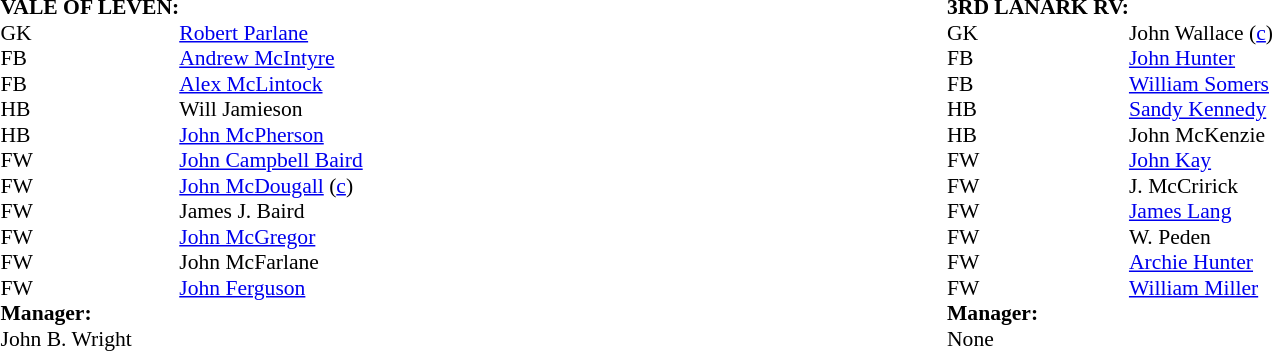<table width="100%">
<tr>
<td valign="top" width="50%"><br><table style="font-size: 90%" cellspacing="0" cellpadding="0">
<tr>
<td colspan="2"><strong>VALE OF LEVEN:</strong></td>
</tr>
<tr>
<td>GK</td>
<td></td>
<td><a href='#'>Robert Parlane</a></td>
</tr>
<tr>
<td>FB</td>
<td></td>
<td><a href='#'>Andrew McIntyre</a></td>
</tr>
<tr>
<td>FB</td>
<td></td>
<td><a href='#'>Alex McLintock</a></td>
</tr>
<tr>
<td>HB</td>
<td></td>
<td>Will Jamieson</td>
</tr>
<tr>
<td>HB</td>
<td></td>
<td><a href='#'>John McPherson</a></td>
</tr>
<tr>
<td>FW</td>
<td></td>
<td><a href='#'>John Campbell Baird</a></td>
</tr>
<tr>
<td>FW</td>
<td></td>
<td><a href='#'>John McDougall</a> (<a href='#'>c</a>)</td>
</tr>
<tr>
<td>FW</td>
<td></td>
<td>James J. Baird</td>
</tr>
<tr>
<td>FW</td>
<td></td>
<td><a href='#'>John McGregor</a></td>
</tr>
<tr>
<td>FW</td>
<td></td>
<td>John McFarlane</td>
</tr>
<tr>
<td>FW</td>
<td></td>
<td><a href='#'>John Ferguson</a></td>
</tr>
<tr>
<td colspan=2><strong>Manager:</strong></td>
</tr>
<tr>
<td colspan="2">John B. Wright</td>
</tr>
</table>
</td>
<td valign="top" width="50%"><br><table style="font-size: 90%" cellspacing="0" cellpadding="0" align=centre>
<tr>
<td colspan="2"><strong>3RD LANARK RV:</strong></td>
</tr>
<tr>
<td>GK</td>
<td></td>
<td>John Wallace (<a href='#'>c</a>)</td>
</tr>
<tr>
<td>FB</td>
<td></td>
<td><a href='#'>John Hunter</a></td>
</tr>
<tr>
<td>FB</td>
<td></td>
<td><a href='#'>William Somers</a></td>
</tr>
<tr>
<td>HB</td>
<td></td>
<td><a href='#'>Sandy Kennedy</a></td>
</tr>
<tr>
<td>HB</td>
<td></td>
<td>John McKenzie</td>
</tr>
<tr>
<td>FW</td>
<td></td>
<td><a href='#'>John Kay</a></td>
</tr>
<tr>
<td>FW</td>
<td></td>
<td>J. McCririck</td>
</tr>
<tr>
<td>FW</td>
<td></td>
<td><a href='#'>James Lang</a></td>
</tr>
<tr>
<td>FW</td>
<td></td>
<td>W. Peden</td>
</tr>
<tr>
<td>FW</td>
<td></td>
<td><a href='#'>Archie Hunter</a></td>
</tr>
<tr>
<td>FW</td>
<td></td>
<td><a href='#'>William Miller</a></td>
</tr>
<tr>
<td colspan=2><strong>Manager:</strong></td>
</tr>
<tr>
<td colspan="2">None</td>
</tr>
</table>
</td>
</tr>
</table>
